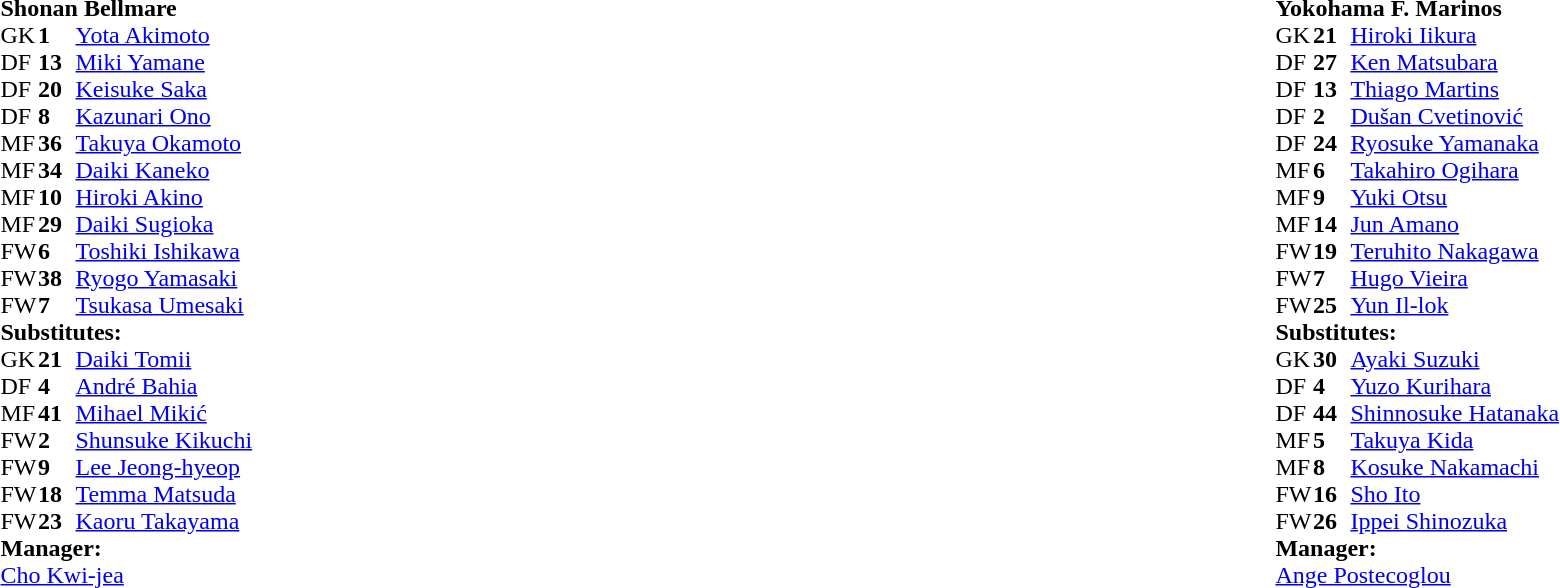<table width="100%">
<tr>
<td valign="top" width="50%"><br><table style="font-size: 100%" cellspacing="0" cellpadding="0">
<tr>
<td colspan="4"><strong>Shonan Bellmare</strong></td>
</tr>
<tr>
<th width="25"></th>
<th width="25"></th>
</tr>
<tr>
<td>GK</td>
<td><strong>1</strong></td>
<td> <a href='#'>Yota Akimoto</a></td>
</tr>
<tr>
<td>DF</td>
<td><strong>13</strong></td>
<td> <a href='#'>Miki Yamane</a></td>
</tr>
<tr>
<td>DF</td>
<td><strong>20</strong></td>
<td> <a href='#'>Keisuke Saka</a></td>
</tr>
<tr>
<td>DF</td>
<td><strong>8</strong></td>
<td> <a href='#'>Kazunari Ono</a></td>
</tr>
<tr>
<td>MF</td>
<td><strong>36</strong></td>
<td> <a href='#'>Takuya Okamoto</a></td>
</tr>
<tr>
<td>MF</td>
<td><strong>34</strong></td>
<td> <a href='#'>Daiki Kaneko</a></td>
</tr>
<tr>
<td>MF</td>
<td><strong>10</strong></td>
<td> <a href='#'>Hiroki Akino</a></td>
<td></td>
</tr>
<tr>
<td>MF</td>
<td><strong>29</strong></td>
<td> <a href='#'>Daiki Sugioka</a></td>
</tr>
<tr>
<td>FW</td>
<td><strong>6</strong></td>
<td> <a href='#'>Toshiki Ishikawa</a></td>
</tr>
<tr>
<td>FW</td>
<td><strong>38</strong></td>
<td> <a href='#'>Ryogo Yamasaki</a></td>
</tr>
<tr>
<td>FW</td>
<td><strong>7</strong></td>
<td> <a href='#'>Tsukasa Umesaki</a></td>
<td></td>
</tr>
<tr>
<td colspan="4"><strong>Substitutes:</strong></td>
</tr>
<tr>
<td>GK</td>
<td><strong>21</strong></td>
<td> <a href='#'>Daiki Tomii</a></td>
</tr>
<tr>
<td>DF</td>
<td><strong>4</strong></td>
<td> <a href='#'>André Bahia</a></td>
</tr>
<tr>
<td>MF</td>
<td><strong>41</strong></td>
<td> <a href='#'>Mihael Mikić</a></td>
</tr>
<tr>
<td>FW</td>
<td><strong>2</strong></td>
<td> <a href='#'>Shunsuke Kikuchi</a></td>
<td></td>
</tr>
<tr>
<td>FW</td>
<td><strong>9</strong></td>
<td> <a href='#'>Lee Jeong-hyeop</a></td>
</tr>
<tr>
<td>FW</td>
<td><strong>18</strong></td>
<td> <a href='#'>Temma Matsuda</a></td>
<td></td>
<td></td>
</tr>
<tr>
<td>FW</td>
<td><strong>23</strong></td>
<td> <a href='#'>Kaoru Takayama</a></td>
<td></td>
</tr>
<tr>
<td colspan="4"><strong>Manager:</strong></td>
</tr>
<tr>
<td colspan="3"> <a href='#'>Cho Kwi-jea</a></td>
</tr>
</table>
</td>
<td valign="top" width="50%"><br><table style="font-size: 100%" cellspacing="0" cellpadding="0" align="center">
<tr>
<td colspan="4"><strong>Yokohama F. Marinos</strong></td>
</tr>
<tr>
<th width="25"></th>
<th width="25"></th>
</tr>
<tr>
<td>GK</td>
<td><strong>21</strong></td>
<td> <a href='#'>Hiroki Iikura</a></td>
</tr>
<tr>
<td>DF</td>
<td><strong>27</strong></td>
<td> <a href='#'>Ken Matsubara</a></td>
</tr>
<tr>
<td>DF</td>
<td><strong>13</strong></td>
<td> <a href='#'>Thiago Martins</a></td>
</tr>
<tr>
<td>DF</td>
<td><strong>2</strong></td>
<td> <a href='#'>Dušan Cvetinović</a></td>
</tr>
<tr>
<td>DF</td>
<td><strong>24</strong></td>
<td> <a href='#'>Ryosuke Yamanaka</a></td>
</tr>
<tr>
<td>MF</td>
<td><strong>6</strong></td>
<td> <a href='#'>Takahiro Ogihara</a></td>
</tr>
<tr>
<td>MF</td>
<td><strong>9</strong></td>
<td> <a href='#'>Yuki Otsu</a></td>
<td></td>
</tr>
<tr>
<td>MF</td>
<td><strong>14</strong></td>
<td> <a href='#'>Jun Amano</a></td>
</tr>
<tr>
<td>FW</td>
<td><strong>19</strong></td>
<td> <a href='#'>Teruhito Nakagawa</a></td>
</tr>
<tr>
<td>FW</td>
<td><strong>7</strong></td>
<td> <a href='#'>Hugo Vieira</a></td>
</tr>
<tr>
<td>FW</td>
<td><strong>25</strong></td>
<td> <a href='#'>Yun Il-lok</a></td>
<td></td>
</tr>
<tr>
<td colspan="4"><strong>Substitutes:</strong></td>
</tr>
<tr>
<td>GK</td>
<td><strong>30</strong></td>
<td> <a href='#'>Ayaki Suzuki</a></td>
</tr>
<tr>
<td>DF</td>
<td><strong>4</strong></td>
<td> <a href='#'>Yuzo Kurihara</a></td>
</tr>
<tr>
<td>DF</td>
<td><strong>44</strong></td>
<td> <a href='#'>Shinnosuke Hatanaka</a></td>
</tr>
<tr>
<td>MF</td>
<td><strong>5</strong></td>
<td> <a href='#'>Takuya Kida</a></td>
</tr>
<tr>
<td>MF</td>
<td><strong>8</strong></td>
<td> <a href='#'>Kosuke Nakamachi</a></td>
</tr>
<tr>
<td>FW</td>
<td><strong>16</strong></td>
<td> <a href='#'>Sho Ito</a></td>
<td></td>
</tr>
<tr>
<td>FW</td>
<td><strong>26</strong></td>
<td> <a href='#'>Ippei Shinozuka</a></td>
<td></td>
</tr>
<tr>
<td colspan="4"><strong>Manager:</strong></td>
</tr>
<tr>
<td colspan="3"> <a href='#'>Ange Postecoglou</a></td>
</tr>
</table>
</td>
</tr>
</table>
